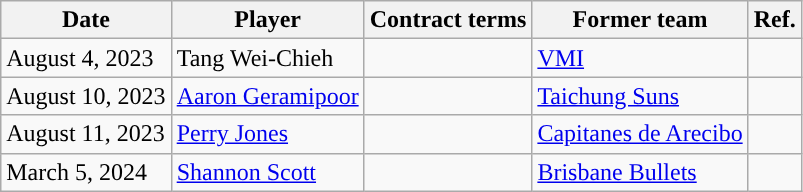<table class="wikitable">
<tr>
<th>Date</th>
<th>Player</th>
<th>Contract terms</th>
<th>Former team</th>
<th>Ref.</th>
</tr>
<tr>
<td>August 4, 2023</td>
<td>Tang Wei-Chieh</td>
<td></td>
<td> <a href='#'>VMI</a></td>
<td></td>
</tr>
<tr>
<td>August 10, 2023</td>
<td><a href='#'>Aaron Geramipoor</a></td>
<td></td>
<td> <a href='#'>Taichung Suns</a></td>
<td></td>
</tr>
<tr>
<td>August 11, 2023</td>
<td><a href='#'>Perry Jones</a></td>
<td></td>
<td> <a href='#'>Capitanes de Arecibo</a></td>
<td></td>
</tr>
<tr>
<td>March 5, 2024</td>
<td><a href='#'>Shannon Scott</a></td>
<td></td>
<td> <a href='#'>Brisbane Bullets</a></td>
<td></td>
</tr>
</table>
